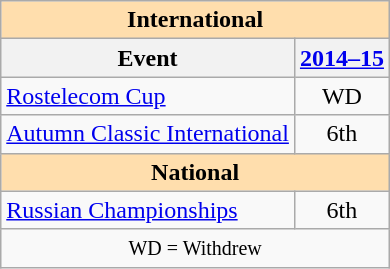<table class="wikitable" style="text-align:center">
<tr>
<th style="background-color: #ffdead; " colspan=2 align=center>International</th>
</tr>
<tr>
<th>Event</th>
<th><a href='#'>2014–15</a></th>
</tr>
<tr>
<td align=left> <a href='#'>Rostelecom Cup</a></td>
<td>WD</td>
</tr>
<tr>
<td align=left> <a href='#'>Autumn Classic International</a></td>
<td>6th</td>
</tr>
<tr>
<th style="background-color: #ffdead; " colspan=2 align=center>National</th>
</tr>
<tr>
<td align=left><a href='#'>Russian Championships</a></td>
<td>6th</td>
</tr>
<tr>
<td colspan=2 align=center><small> WD = Withdrew </small></td>
</tr>
</table>
